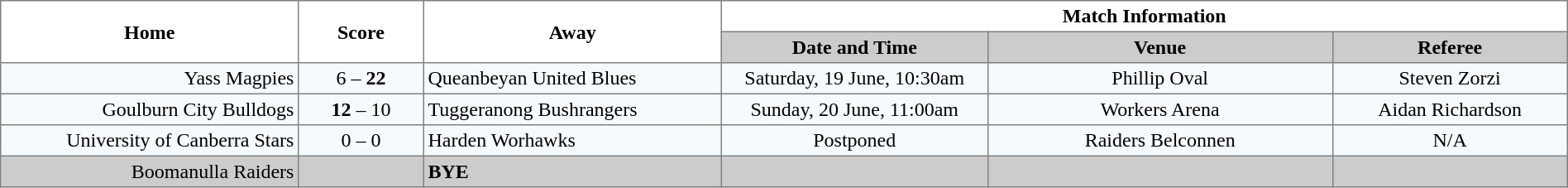<table border="1" cellpadding="3" cellspacing="0" width="100%" style="border-collapse:collapse;  text-align:center;">
<tr>
<th rowspan="2" width="19%">Home</th>
<th rowspan="2" width="8%">Score</th>
<th rowspan="2" width="19%">Away</th>
<th colspan="3">Match Information</th>
</tr>
<tr bgcolor="#CCCCCC">
<th width="17%">Date and Time</th>
<th width="22%">Venue</th>
<th width="50%">Referee</th>
</tr>
<tr style="text-align:center; background:#f5faff;">
<td align="right">Yass Magpies </td>
<td>6 – <strong>22</strong></td>
<td align="left"> Queanbeyan United Blues</td>
<td>Saturday, 19 June, 10:30am</td>
<td>Phillip Oval</td>
<td>Steven Zorzi</td>
</tr>
<tr style="text-align:center; background:#f5faff;">
<td align="right">Goulburn City Bulldogs </td>
<td><strong>12</strong> – 10</td>
<td align="left"> Tuggeranong Bushrangers</td>
<td>Sunday, 20 June, 11:00am</td>
<td>Workers Arena</td>
<td>Aidan Richardson</td>
</tr>
<tr style="text-align:center; background:#f5faff;">
<td align="right">University of Canberra Stars </td>
<td>0 – 0</td>
<td align="left"> Harden Worhawks</td>
<td>Postponed</td>
<td>Raiders Belconnen</td>
<td>N/A</td>
</tr>
<tr style="text-align:center; background:#CCCCCC;">
<td align="right">Boomanulla Raiders </td>
<td></td>
<td align="left"><strong>BYE</strong></td>
<td></td>
<td></td>
<td></td>
</tr>
</table>
